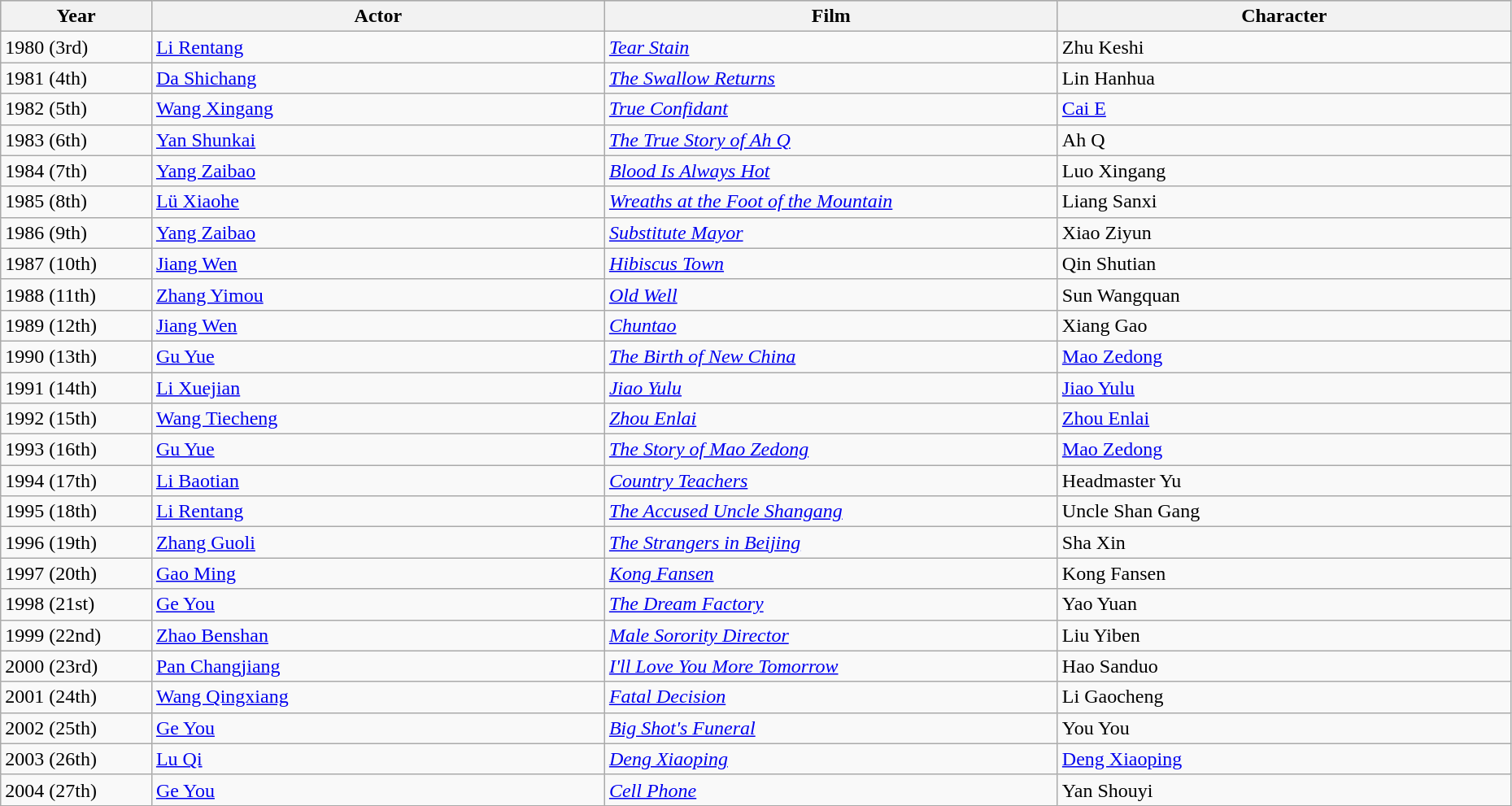<table class="wikitable" style="width:98%;">
<tr style="background:#bebebe;">
<th style="width:10%;">Year</th>
<th style="width:30%;">Actor</th>
<th style="width:30%;">Film</th>
<th style="width:30%;">Character</th>
</tr>
<tr>
<td>1980 (3rd)</td>
<td><a href='#'>Li Rentang</a></td>
<td><em><a href='#'>Tear Stain</a></em></td>
<td>Zhu Keshi</td>
</tr>
<tr>
<td>1981 (4th)</td>
<td><a href='#'>Da Shichang</a></td>
<td><em><a href='#'>The Swallow Returns</a></em></td>
<td>Lin Hanhua</td>
</tr>
<tr>
<td>1982 (5th)</td>
<td><a href='#'>Wang Xingang</a></td>
<td><em><a href='#'>True Confidant</a></em></td>
<td><a href='#'>Cai E</a></td>
</tr>
<tr>
<td>1983 (6th)</td>
<td><a href='#'>Yan Shunkai</a></td>
<td><em><a href='#'>The True Story of Ah Q</a></em></td>
<td>Ah Q</td>
</tr>
<tr>
<td>1984 (7th)</td>
<td><a href='#'>Yang Zaibao</a></td>
<td><em><a href='#'>Blood Is Always Hot</a></em></td>
<td>Luo Xingang</td>
</tr>
<tr>
<td>1985 (8th)</td>
<td><a href='#'>Lü Xiaohe</a></td>
<td><em><a href='#'>Wreaths at the Foot of the Mountain</a></em></td>
<td>Liang Sanxi</td>
</tr>
<tr>
<td>1986 (9th)</td>
<td><a href='#'>Yang Zaibao</a></td>
<td><em><a href='#'>Substitute Mayor</a></em></td>
<td>Xiao Ziyun</td>
</tr>
<tr>
<td>1987 (10th)</td>
<td><a href='#'>Jiang Wen</a></td>
<td><em><a href='#'>Hibiscus Town</a></em></td>
<td>Qin Shutian</td>
</tr>
<tr>
<td>1988 (11th)</td>
<td><a href='#'>Zhang Yimou</a></td>
<td><em><a href='#'>Old Well</a></em></td>
<td>Sun Wangquan</td>
</tr>
<tr>
<td>1989 (12th)</td>
<td><a href='#'>Jiang Wen</a></td>
<td><em><a href='#'>Chuntao</a></em></td>
<td>Xiang Gao</td>
</tr>
<tr>
<td>1990 (13th)</td>
<td><a href='#'>Gu Yue</a></td>
<td><em><a href='#'>The Birth of New China</a></em></td>
<td><a href='#'>Mao Zedong</a></td>
</tr>
<tr>
<td>1991 (14th)</td>
<td><a href='#'>Li Xuejian</a></td>
<td><em><a href='#'>Jiao Yulu</a></em></td>
<td><a href='#'>Jiao Yulu</a></td>
</tr>
<tr>
<td>1992 (15th)</td>
<td><a href='#'>Wang Tiecheng</a></td>
<td><em><a href='#'>Zhou Enlai</a></em></td>
<td><a href='#'>Zhou Enlai</a></td>
</tr>
<tr>
<td>1993 (16th)</td>
<td><a href='#'>Gu Yue</a></td>
<td><em><a href='#'>The Story of Mao Zedong</a></em></td>
<td><a href='#'>Mao Zedong</a></td>
</tr>
<tr>
<td>1994 (17th)</td>
<td><a href='#'>Li Baotian</a></td>
<td><em><a href='#'>Country Teachers</a></em></td>
<td>Headmaster Yu</td>
</tr>
<tr>
<td>1995 (18th)</td>
<td><a href='#'>Li Rentang</a></td>
<td><em><a href='#'>The Accused Uncle Shangang</a></em></td>
<td>Uncle Shan Gang</td>
</tr>
<tr>
<td>1996 (19th)</td>
<td><a href='#'>Zhang Guoli</a></td>
<td><em><a href='#'>The Strangers in Beijing</a></em></td>
<td>Sha Xin</td>
</tr>
<tr>
<td>1997 (20th)</td>
<td><a href='#'>Gao Ming</a></td>
<td><em><a href='#'>Kong Fansen</a></em></td>
<td>Kong Fansen</td>
</tr>
<tr>
<td>1998 (21st)</td>
<td><a href='#'>Ge You</a></td>
<td><em><a href='#'>The Dream Factory</a></em></td>
<td>Yao Yuan</td>
</tr>
<tr>
<td>1999 (22nd)</td>
<td><a href='#'>Zhao Benshan</a></td>
<td><em><a href='#'>Male Sorority Director</a></em></td>
<td>Liu Yiben</td>
</tr>
<tr>
<td>2000 (23rd)</td>
<td><a href='#'>Pan Changjiang</a></td>
<td><em><a href='#'>I'll Love You More Tomorrow</a></em></td>
<td>Hao Sanduo</td>
</tr>
<tr>
<td>2001 (24th)</td>
<td><a href='#'>Wang Qingxiang</a></td>
<td><em><a href='#'>Fatal Decision</a></em></td>
<td>Li Gaocheng</td>
</tr>
<tr>
<td>2002 (25th)</td>
<td><a href='#'>Ge You</a></td>
<td><em><a href='#'>Big Shot's Funeral</a></em></td>
<td>You You</td>
</tr>
<tr>
<td>2003 (26th)</td>
<td><a href='#'>Lu Qi</a></td>
<td><em><a href='#'>Deng Xiaoping</a></em></td>
<td><a href='#'>Deng Xiaoping</a></td>
</tr>
<tr>
<td>2004 (27th)</td>
<td><a href='#'>Ge You</a></td>
<td><em><a href='#'>Cell Phone</a></em></td>
<td>Yan Shouyi</td>
</tr>
</table>
